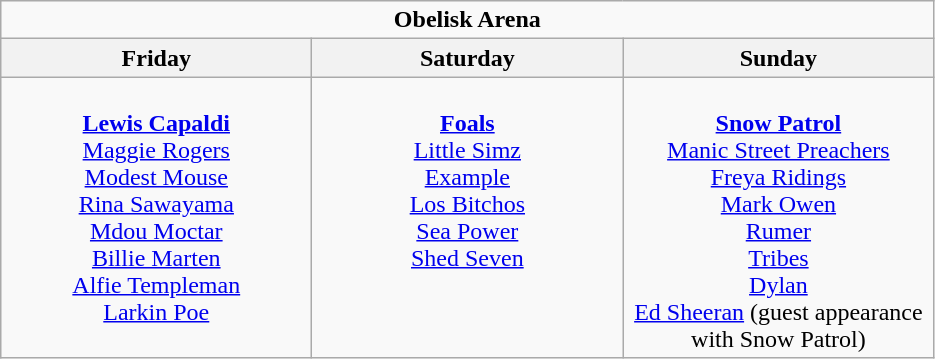<table class="wikitable">
<tr>
<td colspan="3" align="center"><strong>Obelisk Arena</strong></td>
</tr>
<tr>
<th>Friday</th>
<th>Saturday</th>
<th>Sunday</th>
</tr>
<tr>
<td valign="top" align="center" width=200><br><strong><a href='#'>Lewis Capaldi</a></strong>
<br><a href='#'>Maggie Rogers</a>
<br><a href='#'>Modest Mouse</a>
<br> <a href='#'>Rina Sawayama</a>
<br><a href='#'>Mdou Moctar</a>
<br><a href='#'>Billie Marten</a>
<br><a href='#'>Alfie Templeman</a>
<br><a href='#'>Larkin Poe</a></td>
<td valign="top" align="center" width=200><br><strong><a href='#'>Foals</a></strong>
<br><a href='#'>Little Simz</a>
<br><a href='#'>Example</a>
<br><a href='#'>Los Bitchos</a>
<br><a href='#'>Sea Power</a>
<br><a href='#'>Shed Seven</a></td>
<td valign="top" align="center" width=200><br><strong><a href='#'>Snow Patrol</a></strong> 
<br><a href='#'>Manic Street Preachers</a>
<br><a href='#'>Freya Ridings</a>
<br><a href='#'>Mark Owen</a>
<br><a href='#'>Rumer</a>
<br><a href='#'>Tribes</a>
<br><a href='#'>Dylan</a>
<br><a href='#'>Ed Sheeran</a> (guest appearance with Snow Patrol)</td>
</tr>
</table>
